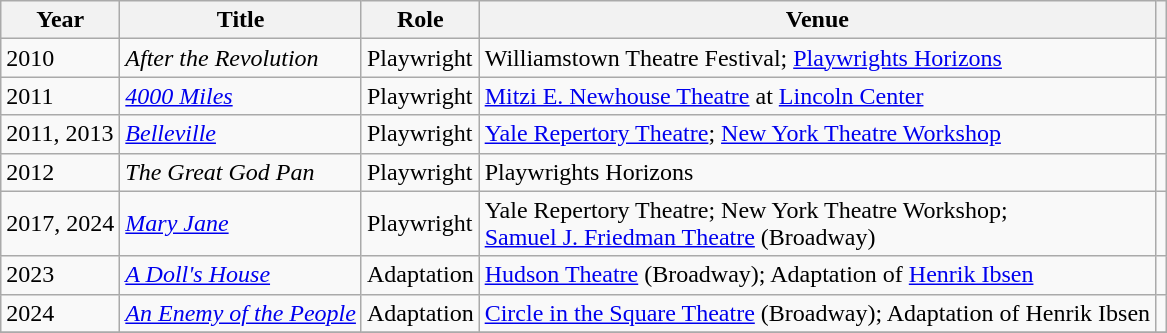<table class="wikitable unsortable">
<tr>
<th>Year</th>
<th>Title</th>
<th>Role</th>
<th>Venue</th>
<th></th>
</tr>
<tr>
<td>2010</td>
<td><em>After the Revolution</em></td>
<td>Playwright</td>
<td>Williamstown Theatre Festival; <a href='#'>Playwrights Horizons</a></td>
<td></td>
</tr>
<tr>
<td>2011</td>
<td><em><a href='#'>4000 Miles</a></em></td>
<td>Playwright</td>
<td><a href='#'>Mitzi E. Newhouse Theatre</a> at <a href='#'>Lincoln Center</a></td>
<td></td>
</tr>
<tr>
<td>2011, 2013</td>
<td><em><a href='#'>Belleville</a></em></td>
<td>Playwright</td>
<td><a href='#'>Yale Repertory Theatre</a>; <a href='#'>New York Theatre Workshop</a></td>
<td></td>
</tr>
<tr>
<td>2012</td>
<td><em>The Great God Pan</em></td>
<td>Playwright</td>
<td>Playwrights Horizons</td>
<td></td>
</tr>
<tr>
<td>2017, 2024</td>
<td><em><a href='#'>Mary Jane</a></em></td>
<td>Playwright</td>
<td>Yale Repertory Theatre; New York Theatre Workshop;<br><a href='#'>Samuel J. Friedman Theatre</a> (Broadway)</td>
<td></td>
</tr>
<tr>
<td>2023</td>
<td><em><a href='#'>A Doll's House</a></em></td>
<td>Adaptation</td>
<td><a href='#'>Hudson Theatre</a> (Broadway); Adaptation of <a href='#'>Henrik Ibsen</a></td>
<td></td>
</tr>
<tr>
<td>2024</td>
<td><em><a href='#'>An Enemy of the People</a></em></td>
<td>Adaptation</td>
<td><a href='#'>Circle in the Square Theatre</a> (Broadway); Adaptation of Henrik Ibsen</td>
<td></td>
</tr>
<tr>
</tr>
</table>
